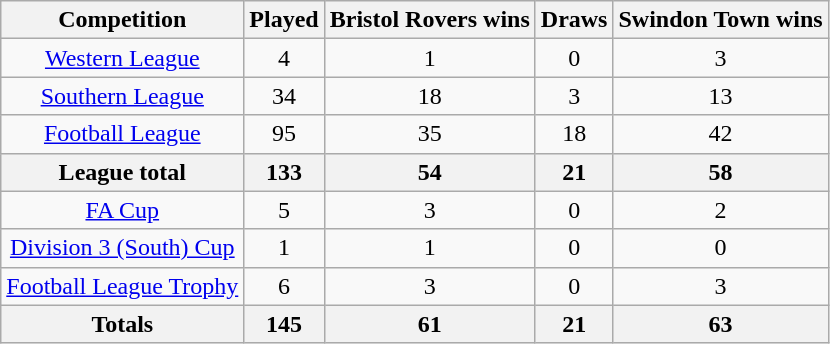<table class="wikitable" style="text-align:center">
<tr>
<th>Competition</th>
<th>Played</th>
<th>Bristol Rovers wins</th>
<th>Draws</th>
<th>Swindon Town wins</th>
</tr>
<tr>
<td><a href='#'>Western League</a></td>
<td>4</td>
<td>1</td>
<td>0</td>
<td>3</td>
</tr>
<tr>
<td><a href='#'>Southern League</a></td>
<td>34</td>
<td>18</td>
<td>3</td>
<td>13</td>
</tr>
<tr>
<td><a href='#'>Football League</a></td>
<td>95</td>
<td>35</td>
<td>18</td>
<td>42</td>
</tr>
<tr>
<th>League total</th>
<th>133</th>
<th>54</th>
<th>21</th>
<th>58</th>
</tr>
<tr>
<td><a href='#'>FA Cup</a></td>
<td>5</td>
<td>3</td>
<td>0</td>
<td>2</td>
</tr>
<tr>
<td><a href='#'>Division 3 (South) Cup</a></td>
<td>1</td>
<td>1</td>
<td>0</td>
<td>0</td>
</tr>
<tr>
<td><a href='#'>Football League Trophy</a></td>
<td>6</td>
<td>3</td>
<td>0</td>
<td>3</td>
</tr>
<tr>
<th>Totals</th>
<th>145</th>
<th>61</th>
<th>21</th>
<th>63</th>
</tr>
</table>
